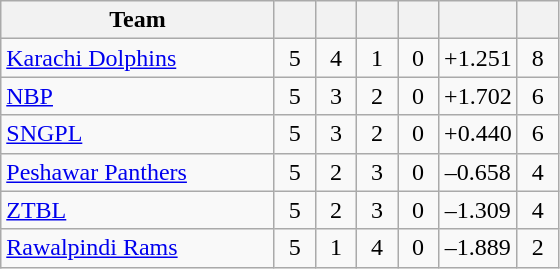<table class="wikitable sortable" style="text-align:center">
<tr>
<th style="width:175px;">Team</th>
<th style="width:20px;"></th>
<th style="width:20px;"></th>
<th style="width:20px;"></th>
<th style="width:20px;"></th>
<th style="width:45px;"></th>
<th style="width:20px;"></th>
</tr>
<tr>
<td style="text-align:left"><a href='#'>Karachi Dolphins</a></td>
<td>5</td>
<td>4</td>
<td>1</td>
<td>0</td>
<td>+1.251</td>
<td>8</td>
</tr>
<tr>
<td style="text-align:left"><a href='#'>NBP</a></td>
<td>5</td>
<td>3</td>
<td>2</td>
<td>0</td>
<td>+1.702</td>
<td>6</td>
</tr>
<tr>
<td style="text-align:left"><a href='#'>SNGPL</a></td>
<td>5</td>
<td>3</td>
<td>2</td>
<td>0</td>
<td>+0.440</td>
<td>6</td>
</tr>
<tr>
<td style="text-align:left"><a href='#'>Peshawar Panthers</a></td>
<td>5</td>
<td>2</td>
<td>3</td>
<td>0</td>
<td>–0.658</td>
<td>4</td>
</tr>
<tr>
<td style="text-align:left"><a href='#'>ZTBL</a></td>
<td>5</td>
<td>2</td>
<td>3</td>
<td>0</td>
<td>–1.309</td>
<td>4</td>
</tr>
<tr>
<td style="text-align:left"><a href='#'>Rawalpindi Rams</a></td>
<td>5</td>
<td>1</td>
<td>4</td>
<td>0</td>
<td>–1.889</td>
<td>2</td>
</tr>
</table>
